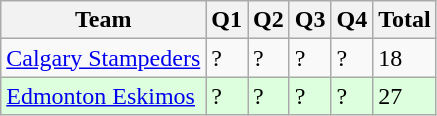<table class="wikitable">
<tr>
<th>Team</th>
<th>Q1</th>
<th>Q2</th>
<th>Q3</th>
<th>Q4</th>
<th>Total</th>
</tr>
<tr>
<td><a href='#'>Calgary Stampeders</a></td>
<td>?</td>
<td>?</td>
<td>?</td>
<td>?</td>
<td>18</td>
</tr>
<tr style="background-color:#ddffdd">
<td><a href='#'>Edmonton Eskimos</a></td>
<td>?</td>
<td>?</td>
<td>?</td>
<td>?</td>
<td>27</td>
</tr>
</table>
